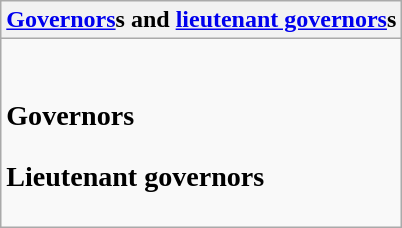<table class="wikitable collapsible collapsed">
<tr>
<th><a href='#'>Governors</a>s and <a href='#'>lieutenant governors</a>s</th>
</tr>
<tr>
<td><br><h3>Governors</h3><h3>Lieutenant governors</h3></td>
</tr>
</table>
